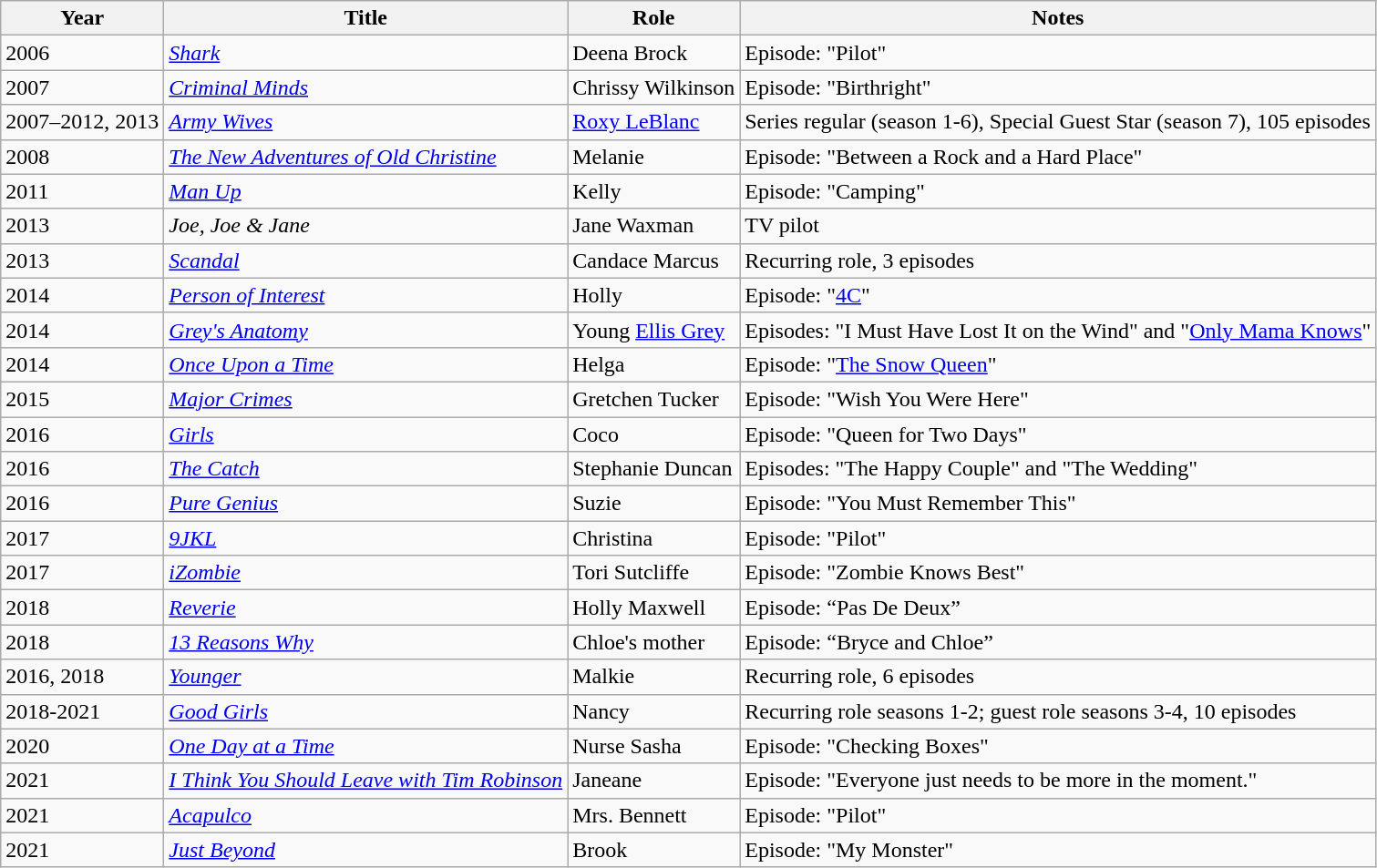<table class="wikitable sortable">
<tr>
<th>Year</th>
<th>Title</th>
<th>Role</th>
<th class="unsortable">Notes</th>
</tr>
<tr>
<td>2006</td>
<td><em><a href='#'>Shark</a></em></td>
<td>Deena Brock</td>
<td>Episode: "Pilot"</td>
</tr>
<tr>
<td>2007</td>
<td><em><a href='#'>Criminal Minds</a></em></td>
<td>Chrissy Wilkinson</td>
<td>Episode: "Birthright"</td>
</tr>
<tr>
<td>2007–2012, 2013</td>
<td><em><a href='#'>Army Wives</a></em></td>
<td><a href='#'>Roxy LeBlanc</a></td>
<td>Series regular (season 1-6), Special Guest Star (season 7), 105 episodes</td>
</tr>
<tr>
<td>2008</td>
<td><em><a href='#'>The New Adventures of Old Christine</a></em></td>
<td>Melanie</td>
<td>Episode: "Between a Rock and a Hard Place"</td>
</tr>
<tr>
<td>2011</td>
<td><em><a href='#'>Man Up</a></em></td>
<td>Kelly</td>
<td>Episode: "Camping"</td>
</tr>
<tr>
<td>2013</td>
<td><em>Joe, Joe & Jane</em></td>
<td>Jane Waxman</td>
<td>TV pilot</td>
</tr>
<tr>
<td>2013</td>
<td><em><a href='#'>Scandal</a></em></td>
<td>Candace Marcus</td>
<td>Recurring role, 3 episodes</td>
</tr>
<tr>
<td>2014</td>
<td><em><a href='#'>Person of Interest</a></em></td>
<td>Holly</td>
<td>Episode: "<a href='#'>4C</a>"</td>
</tr>
<tr>
<td>2014</td>
<td><em><a href='#'>Grey's Anatomy</a></em></td>
<td>Young <a href='#'>Ellis Grey</a></td>
<td>Episodes: "I Must Have Lost It on the Wind" and "<a href='#'>Only Mama Knows</a>"</td>
</tr>
<tr>
<td>2014</td>
<td><em><a href='#'>Once Upon a Time</a></em></td>
<td>Helga</td>
<td>Episode: "<a href='#'>The Snow Queen</a>"</td>
</tr>
<tr>
<td>2015</td>
<td><em><a href='#'>Major Crimes</a></em></td>
<td>Gretchen Tucker</td>
<td>Episode: "Wish You Were Here"</td>
</tr>
<tr>
<td>2016</td>
<td><em><a href='#'>Girls</a></em></td>
<td>Coco</td>
<td>Episode: "Queen for Two Days"</td>
</tr>
<tr>
<td>2016</td>
<td><em><a href='#'>The Catch</a></em></td>
<td>Stephanie Duncan</td>
<td>Episodes: "The Happy Couple" and "The Wedding"</td>
</tr>
<tr>
<td>2016</td>
<td><em><a href='#'>Pure Genius</a></em></td>
<td>Suzie</td>
<td>Episode: "You Must Remember This"</td>
</tr>
<tr>
<td>2017</td>
<td><em><a href='#'>9JKL</a></em></td>
<td>Christina</td>
<td>Episode: "Pilot"</td>
</tr>
<tr>
<td>2017</td>
<td><em><a href='#'>iZombie</a></em></td>
<td>Tori Sutcliffe</td>
<td>Episode: "Zombie Knows Best"</td>
</tr>
<tr>
<td>2018</td>
<td><em><a href='#'>Reverie</a></em></td>
<td>Holly Maxwell</td>
<td>Episode: “Pas De Deux”</td>
</tr>
<tr>
<td>2018</td>
<td><em><a href='#'>13 Reasons Why</a></em></td>
<td>Chloe's mother</td>
<td>Episode: “Bryce and Chloe”</td>
</tr>
<tr>
<td>2016, 2018</td>
<td><em><a href='#'>Younger</a></em></td>
<td>Malkie</td>
<td>Recurring role, 6 episodes</td>
</tr>
<tr>
<td>2018-2021</td>
<td><em><a href='#'>Good Girls</a></em></td>
<td>Nancy</td>
<td>Recurring role seasons 1-2; guest role seasons 3-4, 10 episodes</td>
</tr>
<tr>
<td>2020</td>
<td><em><a href='#'>One Day at a Time</a></em></td>
<td>Nurse Sasha</td>
<td>Episode: "Checking Boxes"</td>
</tr>
<tr>
<td>2021</td>
<td><em><a href='#'>I Think You Should Leave with Tim Robinson</a></em></td>
<td>Janeane</td>
<td>Episode: "Everyone just needs to be more in the moment."</td>
</tr>
<tr>
<td>2021</td>
<td><em><a href='#'>Acapulco</a></em></td>
<td>Mrs. Bennett</td>
<td>Episode: "Pilot"</td>
</tr>
<tr>
<td>2021</td>
<td><em><a href='#'>Just Beyond</a></em></td>
<td>Brook</td>
<td>Episode: "My Monster"</td>
</tr>
</table>
